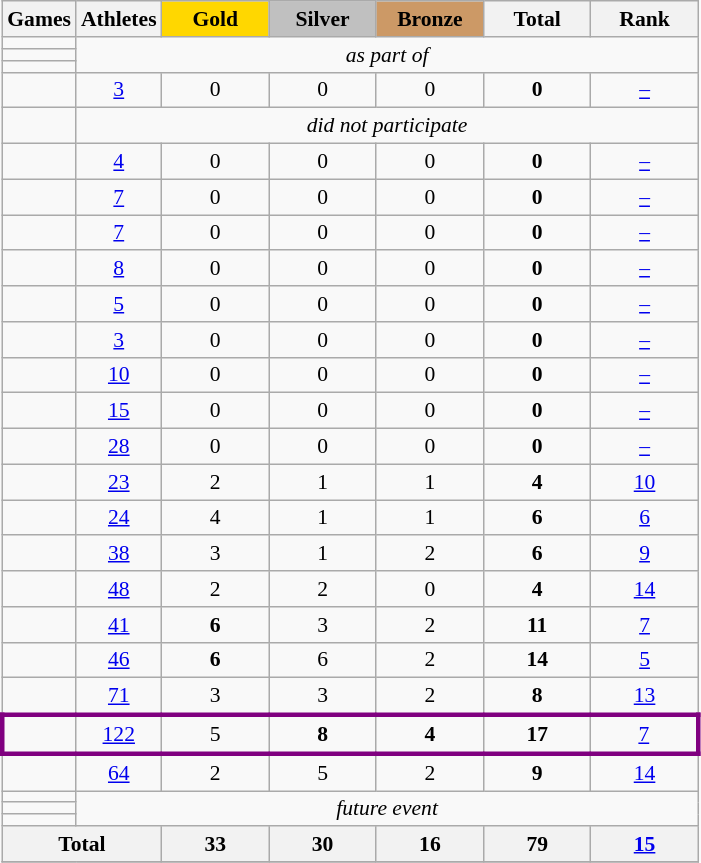<table class="wikitable" style="text-align:center; font-size:90%;">
<tr>
<th>Games</th>
<th>Athletes</th>
<td style="background:gold; width:4.5em; font-weight:bold;">Gold</td>
<td style="background:silver; width:4.5em; font-weight:bold;">Silver</td>
<td style="background:#cc9966; width:4.5em; font-weight:bold;">Bronze</td>
<th style="width:4.5em; font-weight:bold;">Total</th>
<th style="width:4.5em; font-weight:bold;">Rank</th>
</tr>
<tr>
<td align=left></td>
<td colspan=6 rowspan=3><em>as part of </em></td>
</tr>
<tr>
<td align=left></td>
</tr>
<tr>
<td align=left></td>
</tr>
<tr>
<td align=left></td>
<td><a href='#'>3</a></td>
<td>0</td>
<td>0</td>
<td>0</td>
<td><strong>0</strong></td>
<td><a href='#'>–</a></td>
</tr>
<tr>
<td align=left></td>
<td colspan=6><em>did not participate</em></td>
</tr>
<tr>
<td align=left></td>
<td><a href='#'>4</a></td>
<td>0</td>
<td>0</td>
<td>0</td>
<td><strong>0</strong></td>
<td><a href='#'>–</a></td>
</tr>
<tr>
<td align=left></td>
<td><a href='#'>7</a></td>
<td>0</td>
<td>0</td>
<td>0</td>
<td><strong>0</strong></td>
<td><a href='#'>–</a></td>
</tr>
<tr>
<td align=left></td>
<td><a href='#'>7</a></td>
<td>0</td>
<td>0</td>
<td>0</td>
<td><strong>0</strong></td>
<td><a href='#'>–</a></td>
</tr>
<tr>
<td align=left></td>
<td><a href='#'>8</a></td>
<td>0</td>
<td>0</td>
<td>0</td>
<td><strong>0</strong></td>
<td><a href='#'>–</a></td>
</tr>
<tr>
<td align=left></td>
<td><a href='#'>5</a></td>
<td>0</td>
<td>0</td>
<td>0</td>
<td><strong>0</strong></td>
<td><a href='#'>–</a></td>
</tr>
<tr>
<td align=left></td>
<td><a href='#'>3</a></td>
<td>0</td>
<td>0</td>
<td>0</td>
<td><strong>0</strong></td>
<td><a href='#'>–</a></td>
</tr>
<tr>
<td align=left></td>
<td><a href='#'>10</a></td>
<td>0</td>
<td>0</td>
<td>0</td>
<td><strong>0</strong></td>
<td><a href='#'>–</a></td>
</tr>
<tr>
<td align=left></td>
<td><a href='#'>15</a></td>
<td>0</td>
<td>0</td>
<td>0</td>
<td><strong>0</strong></td>
<td><a href='#'>–</a></td>
</tr>
<tr>
<td align=left></td>
<td><a href='#'>28</a></td>
<td>0</td>
<td>0</td>
<td>0</td>
<td><strong>0</strong></td>
<td><a href='#'>–</a></td>
</tr>
<tr>
<td align=left></td>
<td><a href='#'>23</a></td>
<td>2</td>
<td>1</td>
<td>1</td>
<td><strong>4</strong></td>
<td><a href='#'>10</a></td>
</tr>
<tr>
<td align=left></td>
<td><a href='#'>24</a></td>
<td>4</td>
<td>1</td>
<td>1</td>
<td><strong>6</strong></td>
<td><a href='#'>6</a></td>
</tr>
<tr>
<td align=left></td>
<td><a href='#'>38</a></td>
<td>3</td>
<td>1</td>
<td>2</td>
<td><strong>6</strong></td>
<td><a href='#'>9</a></td>
</tr>
<tr>
<td align=left></td>
<td><a href='#'>48</a></td>
<td>2</td>
<td>2</td>
<td>0</td>
<td><strong>4</strong></td>
<td><a href='#'>14</a></td>
</tr>
<tr>
<td align=left></td>
<td><a href='#'>41</a></td>
<td><strong>6</strong></td>
<td>3</td>
<td>2</td>
<td><strong>11</strong></td>
<td><a href='#'>7</a></td>
</tr>
<tr>
<td align=left></td>
<td><a href='#'>46</a></td>
<td><strong>6</strong></td>
<td>6</td>
<td>2</td>
<td><strong>14</strong></td>
<td><a href='#'>5</a></td>
</tr>
<tr>
<td align=left></td>
<td><a href='#'>71</a></td>
<td>3</td>
<td>3</td>
<td>2</td>
<td><strong>8</strong></td>
<td><a href='#'>13</a></td>
</tr>
<tr style="border: 3px solid purple">
<td align=left></td>
<td><a href='#'>122</a></td>
<td>5</td>
<td><strong>8</strong></td>
<td><strong>4</strong></td>
<td><strong>17</strong></td>
<td><a href='#'>7</a></td>
</tr>
<tr>
<td align=left></td>
<td><a href='#'>64</a></td>
<td>2</td>
<td>5</td>
<td>2</td>
<td><strong>9</strong></td>
<td><a href='#'>14</a></td>
</tr>
<tr>
<td align=left></td>
<td rowspan="3"; colspan=6><em>future event</em></td>
</tr>
<tr>
<td align=left></td>
</tr>
<tr>
<td align=left></td>
</tr>
<tr>
<th colspan=2>Total</th>
<th>33</th>
<th>30</th>
<th>16</th>
<th>79</th>
<th><a href='#'>15</a></th>
</tr>
<tr>
</tr>
</table>
